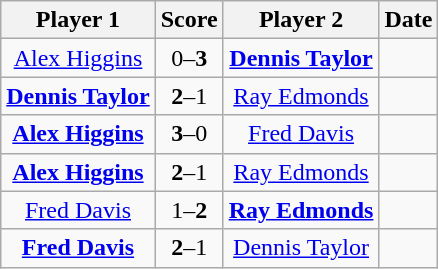<table class="wikitable" style="text-align: center">
<tr>
<th>Player 1</th>
<th>Score</th>
<th>Player 2</th>
<th>Date</th>
</tr>
<tr>
<td> <a href='#'>Alex Higgins</a></td>
<td>0–<strong>3</strong></td>
<td> <strong><a href='#'>Dennis Taylor</a></strong></td>
<td></td>
</tr>
<tr>
<td> <strong><a href='#'>Dennis Taylor</a></strong></td>
<td><strong>2</strong>–1</td>
<td> <a href='#'>Ray Edmonds</a></td>
<td></td>
</tr>
<tr>
<td> <strong><a href='#'>Alex Higgins</a></strong></td>
<td><strong>3</strong>–0</td>
<td> <a href='#'>Fred Davis</a></td>
<td></td>
</tr>
<tr>
<td> <strong><a href='#'>Alex Higgins</a></strong></td>
<td><strong>2</strong>–1</td>
<td> <a href='#'>Ray Edmonds</a></td>
<td></td>
</tr>
<tr>
<td> <a href='#'>Fred Davis</a></td>
<td>1–<strong>2</strong></td>
<td> <strong><a href='#'>Ray Edmonds</a></strong></td>
<td></td>
</tr>
<tr>
<td> <strong><a href='#'>Fred Davis</a></strong></td>
<td><strong>2</strong>–1</td>
<td> <a href='#'>Dennis Taylor</a></td>
<td></td>
</tr>
</table>
